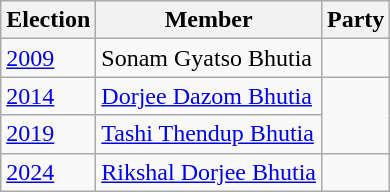<table class="wikitable sortable">
<tr>
<th>Election</th>
<th>Member</th>
<th colspan=2>Party</th>
</tr>
<tr>
<td><a href='#'>2009</a></td>
<td>Sonam Gyatso Bhutia</td>
<td></td>
</tr>
<tr>
<td><a href='#'>2014</a></td>
<td><a href='#'>Dorjee Dazom Bhutia</a></td>
</tr>
<tr>
<td><a href='#'>2019</a></td>
<td><a href='#'>Tashi Thendup Bhutia</a></td>
</tr>
<tr>
<td><a href='#'>2024</a></td>
<td><a href='#'>Rikshal Dorjee Bhutia</a></td>
<td></td>
</tr>
</table>
